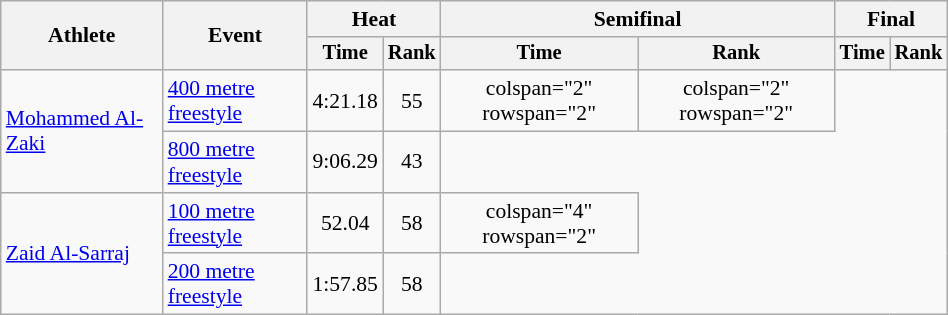<table class="wikitable" style="text-align:center; font-size:90%; width:50%;">
<tr>
<th rowspan="2">Athlete</th>
<th rowspan="2">Event</th>
<th colspan="2">Heat</th>
<th colspan="2">Semifinal</th>
<th colspan="2">Final</th>
</tr>
<tr style="font-size:95%">
<th>Time</th>
<th>Rank</th>
<th>Time</th>
<th>Rank</th>
<th>Time</th>
<th>Rank</th>
</tr>
<tr align=center>
<td align=left rowspan="2"><a href='#'>Mohammed Al-Zaki</a></td>
<td align=left><a href='#'>400 metre freestyle</a></td>
<td>4:21.18</td>
<td>55</td>
<td>colspan="2" rowspan="2"</td>
<td>colspan="2" rowspan="2"</td>
</tr>
<tr align=center>
<td align=left><a href='#'>800 metre freestyle</a></td>
<td>9:06.29</td>
<td>43</td>
</tr>
<tr align=center>
<td align=left rowspan="2"><a href='#'>Zaid Al-Sarraj</a></td>
<td align=left><a href='#'>100 metre freestyle</a></td>
<td>52.04</td>
<td>58</td>
<td>colspan="4" rowspan="2"</td>
</tr>
<tr align=center>
<td align=left><a href='#'>200 metre freestyle</a></td>
<td>1:57.85</td>
<td>58</td>
</tr>
</table>
